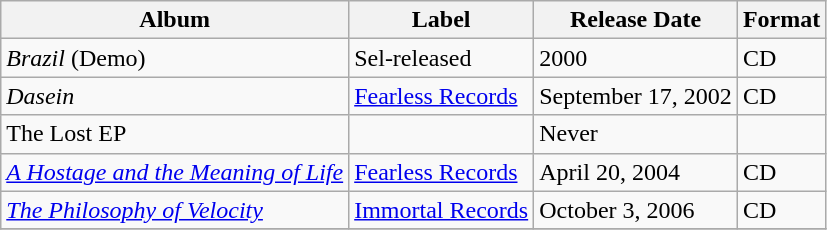<table class="wikitable">
<tr>
<th>Album</th>
<th>Label</th>
<th>Release Date</th>
<th>Format</th>
</tr>
<tr>
<td><em>Brazil</em> (Demo)</td>
<td>Sel-released</td>
<td>2000</td>
<td>CD</td>
</tr>
<tr>
<td><em>Dasein</em></td>
<td><a href='#'>Fearless Records</a></td>
<td>September 17, 2002</td>
<td>CD</td>
</tr>
<tr>
<td>The Lost EP</td>
<td></td>
<td>Never</td>
<td></td>
</tr>
<tr>
<td><em><a href='#'>A Hostage and the Meaning of Life</a></em></td>
<td><a href='#'>Fearless Records</a></td>
<td>April 20, 2004</td>
<td>CD</td>
</tr>
<tr>
<td><em><a href='#'>The Philosophy of Velocity</a></em></td>
<td><a href='#'>Immortal Records</a></td>
<td>October 3, 2006</td>
<td>CD</td>
</tr>
<tr>
</tr>
</table>
